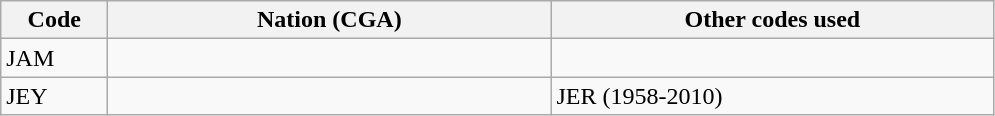<table class="wikitable">
<tr>
<th style="width:4em">Code</th>
<th style="width:18em">Nation (CGA)</th>
<th style="width:18em">Other codes used</th>
</tr>
<tr>
<td>JAM</td>
<td></td>
<td></td>
</tr>
<tr>
<td>JEY</td>
<td></td>
<td>JER (1958-2010)</td>
</tr>
</table>
